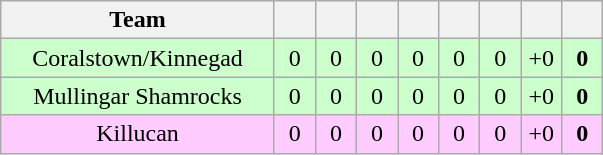<table class="wikitable" style="text-align:center">
<tr>
<th style="width:175px;">Team</th>
<th width="20"></th>
<th width="20"></th>
<th width="20"></th>
<th width="20"></th>
<th width="20"></th>
<th width="20"></th>
<th width="20"></th>
<th width="20"></th>
</tr>
<tr style="background:#cfc;">
<td>Coralstown/Kinnegad</td>
<td>0</td>
<td>0</td>
<td>0</td>
<td>0</td>
<td>0</td>
<td>0</td>
<td>+0</td>
<td><strong>0</strong></td>
</tr>
<tr style="background:#cfc;">
<td>Mullingar Shamrocks</td>
<td>0</td>
<td>0</td>
<td>0</td>
<td>0</td>
<td>0</td>
<td>0</td>
<td>+0</td>
<td><strong>0</strong></td>
</tr>
<tr style="background:#fcf;">
<td>Killucan</td>
<td>0</td>
<td>0</td>
<td>0</td>
<td>0</td>
<td>0</td>
<td>0</td>
<td>+0</td>
<td><strong>0</strong></td>
</tr>
</table>
